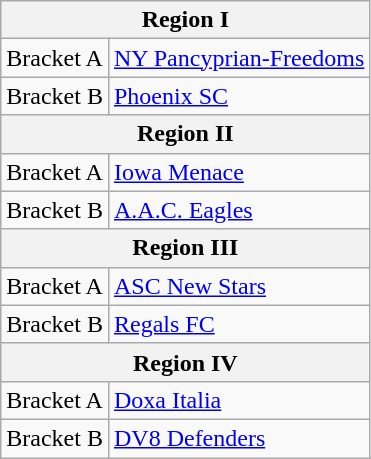<table class="wikitable">
<tr>
<th colspan="2">Region I</th>
</tr>
<tr>
<td>Bracket A</td>
<td><a href='#'>NY Pancyprian-Freedoms</a></td>
</tr>
<tr>
<td>Bracket B</td>
<td><a href='#'>Phoenix SC</a></td>
</tr>
<tr>
<th colspan="2">Region II</th>
</tr>
<tr>
<td>Bracket A</td>
<td><a href='#'>Iowa Menace</a></td>
</tr>
<tr>
<td>Bracket B</td>
<td><a href='#'>A.A.C. Eagles</a></td>
</tr>
<tr>
<th colspan="2">Region III</th>
</tr>
<tr>
<td>Bracket A</td>
<td><a href='#'>ASC New Stars</a></td>
</tr>
<tr>
<td>Bracket B</td>
<td><a href='#'>Regals FC</a></td>
</tr>
<tr>
<th colspan="2">Region IV</th>
</tr>
<tr>
<td>Bracket A</td>
<td><a href='#'>Doxa Italia</a></td>
</tr>
<tr>
<td>Bracket B</td>
<td><a href='#'>DV8 Defenders</a></td>
</tr>
</table>
